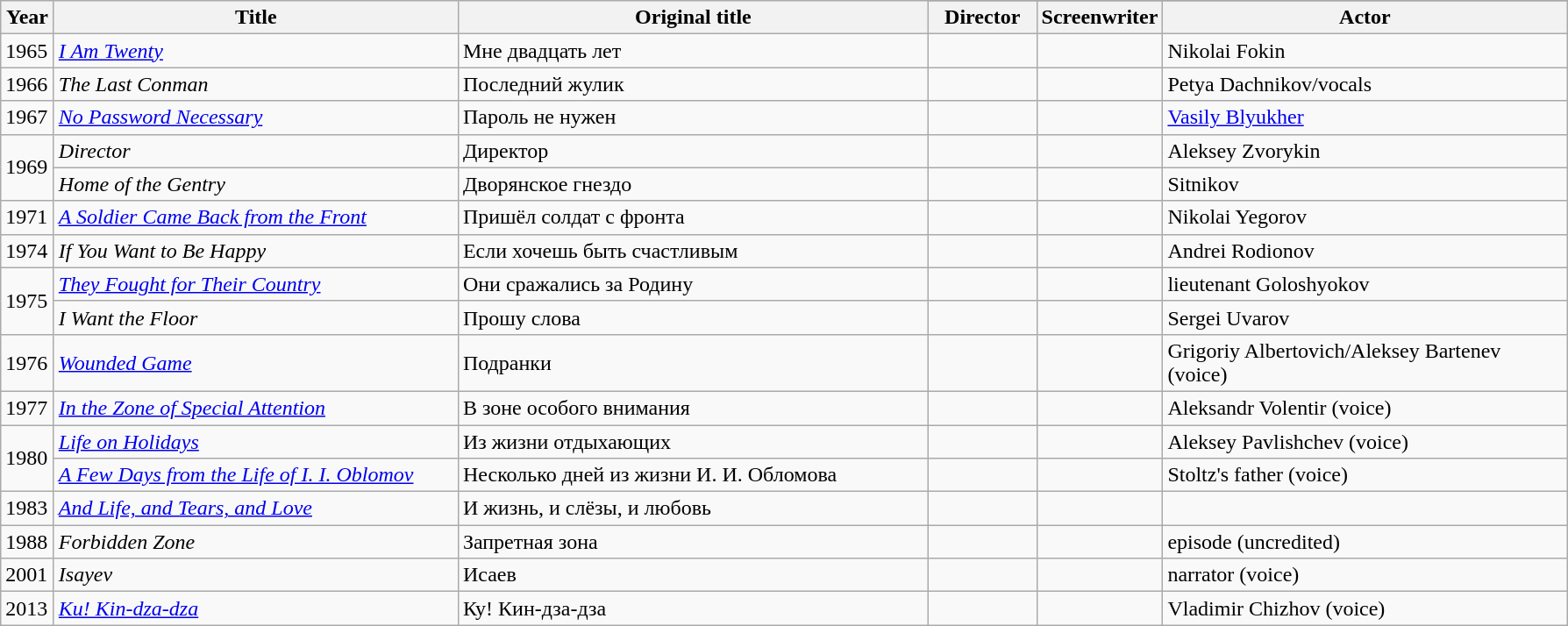<table class="wikitable" style="margin-right: 0;">
<tr>
<th rowspan="2" width="33">Year</th>
<th rowspan="2" width="300">Title</th>
<th rowspan="2" width="350">Original title</th>
</tr>
<tr>
<th width="75">Director</th>
<th width="75">Screenwriter</th>
<th width="300">Actor</th>
</tr>
<tr>
<td>1965</td>
<td><em><a href='#'>I Am Twenty</a></em></td>
<td>Мне двадцать лет</td>
<td></td>
<td></td>
<td>Nikolai Fokin</td>
</tr>
<tr>
<td>1966</td>
<td><em>The Last Conman</em></td>
<td>Последний жулик</td>
<td></td>
<td></td>
<td>Petya Dachnikov/vocals</td>
</tr>
<tr>
<td>1967</td>
<td><em><a href='#'>No Password Necessary</a></em></td>
<td>Пароль не нужен</td>
<td></td>
<td></td>
<td><a href='#'>Vasily Blyukher</a></td>
</tr>
<tr>
<td rowspan="2">1969</td>
<td><em>Director</em></td>
<td>Директор</td>
<td></td>
<td></td>
<td>Aleksey Zvorykin</td>
</tr>
<tr>
<td><em>Home of the Gentry</em></td>
<td>Дворянское гнездо</td>
<td></td>
<td></td>
<td>Sitnikov</td>
</tr>
<tr>
<td>1971</td>
<td><em><a href='#'>A Soldier Came Back from the Front</a></em></td>
<td>Пришёл солдат с фронта</td>
<td></td>
<td></td>
<td>Nikolai Yegorov</td>
</tr>
<tr>
<td>1974</td>
<td><em>If You Want to Be Happy</em></td>
<td>Если хочешь быть счастливым</td>
<td></td>
<td></td>
<td>Andrei Rodionov</td>
</tr>
<tr>
<td rowspan="2">1975</td>
<td><em><a href='#'>They Fought for Their Country</a></em></td>
<td>Они сражались за Родину</td>
<td></td>
<td></td>
<td>lieutenant Goloshyokov</td>
</tr>
<tr>
<td><em>I Want the Floor</em></td>
<td>Прошу слова</td>
<td></td>
<td></td>
<td>Sergei Uvarov</td>
</tr>
<tr>
<td>1976</td>
<td><em><a href='#'>Wounded Game</a></em></td>
<td>Подранки</td>
<td></td>
<td></td>
<td>Grigoriy Albertovich/Aleksey Bartenev (voice)</td>
</tr>
<tr>
<td>1977</td>
<td><em><a href='#'>In the Zone of Special Attention</a></em></td>
<td>В зоне особого внимания</td>
<td></td>
<td></td>
<td>Aleksandr Volentir (voice)</td>
</tr>
<tr>
<td rowspan="2">1980</td>
<td><em><a href='#'>Life on Holidays</a></em></td>
<td>Из жизни отдыхающих</td>
<td></td>
<td></td>
<td>Aleksey Pavlishchev (voice)</td>
</tr>
<tr>
<td><em><a href='#'>A Few Days from the Life of I. I. Oblomov</a></em></td>
<td>Несколько дней из жизни И. И. Обломова</td>
<td></td>
<td></td>
<td>Stoltz's father (voice)</td>
</tr>
<tr>
<td>1983</td>
<td><em><a href='#'>And Life, and Tears, and Love</a></em></td>
<td>И жизнь, и слёзы, и любовь</td>
<td></td>
<td></td>
<td></td>
</tr>
<tr>
<td>1988</td>
<td><em>Forbidden Zone</em></td>
<td>Запретная зона</td>
<td></td>
<td></td>
<td>episode (uncredited)</td>
</tr>
<tr>
<td>2001</td>
<td><em>Isaуev</em></td>
<td>Исаев</td>
<td></td>
<td></td>
<td>narrator (voice)</td>
</tr>
<tr>
<td>2013</td>
<td><em><a href='#'>Ku! Kin-dza-dza</a></em></td>
<td>Ку! Кин-дза-дза</td>
<td></td>
<td></td>
<td>Vladimir Chizhov (voice)</td>
</tr>
</table>
